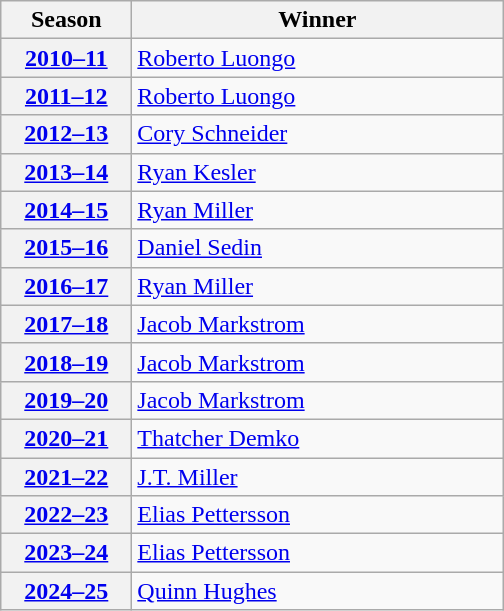<table class="wikitable">
<tr>
<th scope="col" style="width:5em">Season</th>
<th scope="col" style="width:15em">Winner</th>
</tr>
<tr>
<th scope="row"><a href='#'>2010–11</a></th>
<td><a href='#'>Roberto Luongo</a></td>
</tr>
<tr>
<th scope="row"><a href='#'>2011–12</a></th>
<td><a href='#'>Roberto Luongo</a></td>
</tr>
<tr>
<th scope="row"><a href='#'>2012–13</a></th>
<td><a href='#'>Cory Schneider</a></td>
</tr>
<tr>
<th scope="row"><a href='#'>2013–14</a></th>
<td><a href='#'>Ryan Kesler</a></td>
</tr>
<tr>
<th scope="row"><a href='#'>2014–15</a></th>
<td><a href='#'>Ryan Miller</a></td>
</tr>
<tr>
<th scope="row"><a href='#'>2015–16</a></th>
<td><a href='#'>Daniel Sedin</a></td>
</tr>
<tr>
<th scope="row"><a href='#'>2016–17</a></th>
<td><a href='#'>Ryan Miller</a></td>
</tr>
<tr>
<th scope="row"><a href='#'>2017–18</a></th>
<td><a href='#'>Jacob Markstrom</a></td>
</tr>
<tr>
<th scope="row"><a href='#'>2018–19</a></th>
<td><a href='#'>Jacob Markstrom</a></td>
</tr>
<tr>
<th scope="row"><a href='#'>2019–20</a></th>
<td><a href='#'>Jacob Markstrom</a></td>
</tr>
<tr>
<th scope="row"><a href='#'>2020–21</a></th>
<td><a href='#'>Thatcher Demko</a></td>
</tr>
<tr>
<th scope="row"><a href='#'>2021–22</a></th>
<td><a href='#'>J.T. Miller</a></td>
</tr>
<tr>
<th scope="row"><a href='#'>2022–23</a></th>
<td><a href='#'>Elias Pettersson</a></td>
</tr>
<tr>
<th scope="row"><a href='#'>2023–24</a></th>
<td><a href='#'>Elias Pettersson</a></td>
</tr>
<tr>
<th scope="row"><a href='#'>2024–25</a></th>
<td><a href='#'>Quinn Hughes</a></td>
</tr>
</table>
